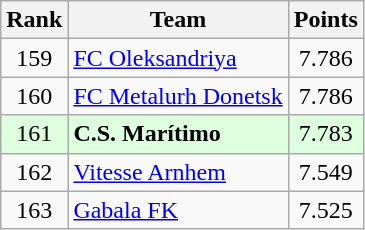<table class="wikitable" style="text-align: center;">
<tr>
<th>Rank</th>
<th>Team</th>
<th>Points</th>
</tr>
<tr>
<td>159</td>
<td align=left> <a href='#'>FC Oleksandriya</a></td>
<td>7.786</td>
</tr>
<tr>
<td>160</td>
<td align=left> <a href='#'>FC Metalurh Donetsk</a></td>
<td>7.786</td>
</tr>
<tr bgcolor="#ddffdd">
<td>161</td>
<td align=left> <strong>C.S. Marítimo</strong></td>
<td>7.783</td>
</tr>
<tr>
<td>162</td>
<td align=left> <a href='#'>Vitesse Arnhem</a></td>
<td>7.549</td>
</tr>
<tr>
<td>163</td>
<td align=left> <a href='#'>Gabala FK</a></td>
<td>7.525</td>
</tr>
</table>
